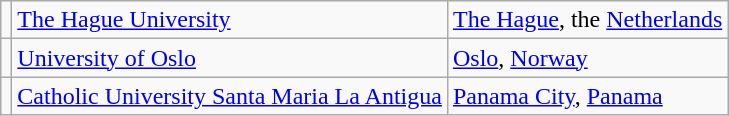<table class="wikitable">
<tr>
<td></td>
<td> <a href='#'>The Hague University</a></td>
<td><a href='#'>The Hague</a>, the <a href='#'>Netherlands</a></td>
</tr>
<tr>
<td></td>
<td> <a href='#'>University of Oslo</a></td>
<td><a href='#'>Oslo</a>, <a href='#'>Norway</a></td>
</tr>
<tr>
<td></td>
<td> <a href='#'>Catholic University Santa Maria La Antigua</a></td>
<td><a href='#'>Panama City</a>, <a href='#'>Panama</a></td>
</tr>
</table>
